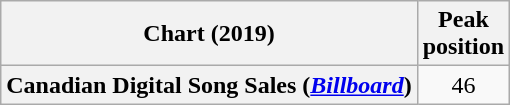<table class="wikitable plainrowheaders" style="text-align:center">
<tr>
<th>Chart (2019)</th>
<th>Peak<br>position</th>
</tr>
<tr>
<th scope="row">Canadian Digital Song Sales (<em><a href='#'>Billboard</a></em>)</th>
<td>46</td>
</tr>
</table>
